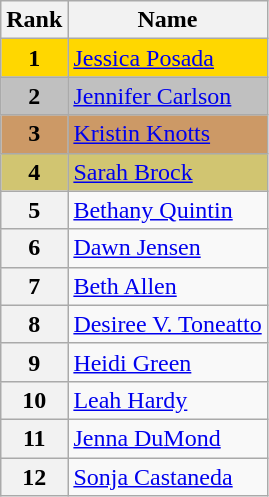<table class="wikitable">
<tr>
<th>Rank</th>
<th>Name</th>
</tr>
<tr bgcolor="gold">
<td align="center"><strong>1</strong></td>
<td><a href='#'>Jessica Posada</a></td>
</tr>
<tr bgcolor="silver">
<td align="center"><strong>2</strong></td>
<td><a href='#'>Jennifer Carlson</a></td>
</tr>
<tr bgcolor="cc9966">
<td align="center"><strong>3</strong></td>
<td><a href='#'>Kristin Knotts</a></td>
</tr>
<tr bgcolor="#d1c571">
<td align="center"><strong>4</strong></td>
<td><a href='#'>Sarah Brock</a></td>
</tr>
<tr>
<th>5</th>
<td><a href='#'>Bethany Quintin</a></td>
</tr>
<tr>
<th>6</th>
<td><a href='#'>Dawn Jensen</a></td>
</tr>
<tr>
<th>7</th>
<td><a href='#'>Beth Allen</a></td>
</tr>
<tr>
<th>8</th>
<td><a href='#'>Desiree V. Toneatto</a></td>
</tr>
<tr>
<th>9</th>
<td><a href='#'>Heidi Green</a></td>
</tr>
<tr>
<th>10</th>
<td><a href='#'>Leah Hardy</a></td>
</tr>
<tr>
<th>11</th>
<td><a href='#'>Jenna DuMond</a></td>
</tr>
<tr>
<th>12</th>
<td><a href='#'>Sonja Castaneda</a></td>
</tr>
</table>
